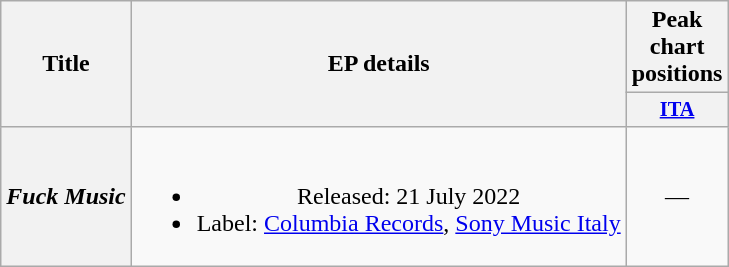<table class="wikitable plainrowheaders" style="text-align:center;">
<tr>
<th rowspan="2" scope="col">Title</th>
<th rowspan="2" scope="col">EP details</th>
<th colspan="1" scope="col">Peak chart positions</th>
</tr>
<tr>
<th scope="col" style="width:3em;font-size:85%;"><a href='#'>ITA</a></th>
</tr>
<tr>
<th scope="row"><em>Fuck Music</em></th>
<td><br><ul><li>Released: 21 July 2022</li><li>Label: <a href='#'>Columbia Records</a>, <a href='#'>Sony Music Italy</a></li></ul></td>
<td>—</td>
</tr>
</table>
